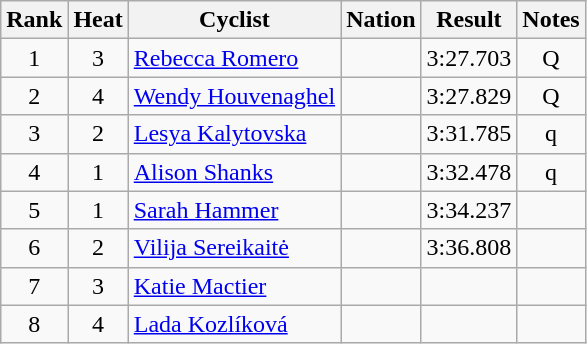<table class="wikitable sortable" style="text-align:center;">
<tr>
<th>Rank</th>
<th>Heat</th>
<th>Cyclist</th>
<th>Nation</th>
<th>Result</th>
<th>Notes</th>
</tr>
<tr>
<td>1</td>
<td>3</td>
<td align=left><a href='#'>Rebecca Romero</a></td>
<td align=left></td>
<td>3:27.703</td>
<td>Q</td>
</tr>
<tr>
<td>2</td>
<td>4</td>
<td align=left><a href='#'>Wendy Houvenaghel</a></td>
<td align=left></td>
<td>3:27.829</td>
<td>Q</td>
</tr>
<tr>
<td>3</td>
<td>2</td>
<td align=left><a href='#'>Lesya Kalytovska</a></td>
<td align=left></td>
<td>3:31.785</td>
<td>q</td>
</tr>
<tr>
<td>4</td>
<td>1</td>
<td align=left><a href='#'>Alison Shanks</a></td>
<td align=left></td>
<td>3:32.478</td>
<td>q</td>
</tr>
<tr>
<td>5</td>
<td>1</td>
<td align=left><a href='#'>Sarah Hammer</a></td>
<td align=left></td>
<td>3:34.237</td>
<td></td>
</tr>
<tr>
<td>6</td>
<td>2</td>
<td align=left><a href='#'>Vilija Sereikaitė</a></td>
<td align=left></td>
<td>3:36.808</td>
<td></td>
</tr>
<tr>
<td>7</td>
<td>3</td>
<td align=left><a href='#'>Katie Mactier</a></td>
<td align=left></td>
<td></td>
<td></td>
</tr>
<tr>
<td>8</td>
<td>4</td>
<td align=left><a href='#'>Lada Kozlíková</a></td>
<td align=left></td>
<td></td>
<td></td>
</tr>
</table>
